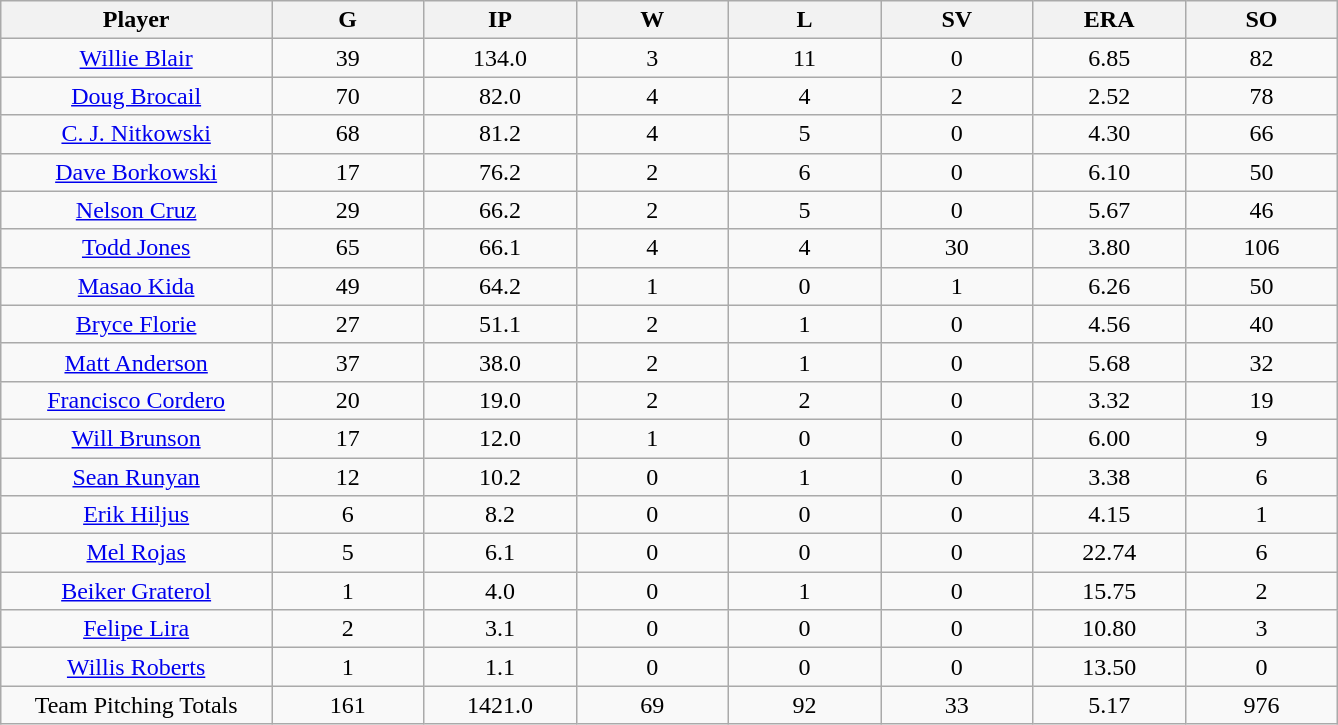<table class="wikitable sortable">
<tr>
<th bgcolor="#DDDDFF" width="16%">Player</th>
<th bgcolor="#DDDDFF" width="9%">G</th>
<th bgcolor="#DDDDFF" width="9%">IP</th>
<th bgcolor="#DDDDFF" width="9%">W</th>
<th bgcolor="#DDDDFF" width="9%">L</th>
<th bgcolor="#DDDDFF" width="9%">SV</th>
<th bgcolor="#DDDDFF" width="9%">ERA</th>
<th bgcolor="#DDDDFF" width="9%">SO</th>
</tr>
<tr align=center>
<td><a href='#'>Willie Blair</a></td>
<td>39</td>
<td>134.0</td>
<td>3</td>
<td>11</td>
<td>0</td>
<td>6.85</td>
<td>82</td>
</tr>
<tr align="center">
<td><a href='#'>Doug Brocail</a></td>
<td>70</td>
<td>82.0</td>
<td>4</td>
<td>4</td>
<td>2</td>
<td>2.52</td>
<td>78</td>
</tr>
<tr align="center">
<td><a href='#'>C. J. Nitkowski</a></td>
<td>68</td>
<td>81.2</td>
<td>4</td>
<td>5</td>
<td>0</td>
<td>4.30</td>
<td>66</td>
</tr>
<tr align="center">
<td><a href='#'>Dave Borkowski</a></td>
<td>17</td>
<td>76.2</td>
<td>2</td>
<td>6</td>
<td>0</td>
<td>6.10</td>
<td>50</td>
</tr>
<tr align="center">
<td><a href='#'>Nelson Cruz</a></td>
<td>29</td>
<td>66.2</td>
<td>2</td>
<td>5</td>
<td>0</td>
<td>5.67</td>
<td>46</td>
</tr>
<tr align=center>
<td><a href='#'>Todd Jones</a></td>
<td>65</td>
<td>66.1</td>
<td>4</td>
<td>4</td>
<td>30</td>
<td>3.80</td>
<td>106</td>
</tr>
<tr align=center>
<td><a href='#'>Masao Kida</a></td>
<td>49</td>
<td>64.2</td>
<td>1</td>
<td>0</td>
<td>1</td>
<td>6.26</td>
<td>50</td>
</tr>
<tr align=center>
<td><a href='#'>Bryce Florie</a></td>
<td>27</td>
<td>51.1</td>
<td>2</td>
<td>1</td>
<td>0</td>
<td>4.56</td>
<td>40</td>
</tr>
<tr align="center">
<td><a href='#'>Matt Anderson</a></td>
<td>37</td>
<td>38.0</td>
<td>2</td>
<td>1</td>
<td>0</td>
<td>5.68</td>
<td>32</td>
</tr>
<tr align=center>
<td><a href='#'>Francisco Cordero</a></td>
<td>20</td>
<td>19.0</td>
<td>2</td>
<td>2</td>
<td>0</td>
<td>3.32</td>
<td>19</td>
</tr>
<tr align="center">
<td><a href='#'>Will Brunson</a></td>
<td>17</td>
<td>12.0</td>
<td>1</td>
<td>0</td>
<td>0</td>
<td>6.00</td>
<td>9</td>
</tr>
<tr align="center">
<td><a href='#'>Sean Runyan</a></td>
<td>12</td>
<td>10.2</td>
<td>0</td>
<td>1</td>
<td>0</td>
<td>3.38</td>
<td>6</td>
</tr>
<tr align="center">
<td><a href='#'>Erik Hiljus</a></td>
<td>6</td>
<td>8.2</td>
<td>0</td>
<td>0</td>
<td>0</td>
<td>4.15</td>
<td>1</td>
</tr>
<tr align="center">
<td><a href='#'>Mel Rojas</a></td>
<td>5</td>
<td>6.1</td>
<td>0</td>
<td>0</td>
<td>0</td>
<td>22.74</td>
<td>6</td>
</tr>
<tr align="center">
<td><a href='#'>Beiker Graterol</a></td>
<td>1</td>
<td>4.0</td>
<td>0</td>
<td>1</td>
<td>0</td>
<td>15.75</td>
<td>2</td>
</tr>
<tr align="center">
<td><a href='#'>Felipe Lira</a></td>
<td>2</td>
<td>3.1</td>
<td>0</td>
<td>0</td>
<td>0</td>
<td>10.80</td>
<td>3</td>
</tr>
<tr align="center">
<td><a href='#'>Willis Roberts</a></td>
<td>1</td>
<td>1.1</td>
<td>0</td>
<td>0</td>
<td>0</td>
<td>13.50</td>
<td>0</td>
</tr>
<tr align="center">
<td>Team Pitching Totals</td>
<td>161</td>
<td>1421.0</td>
<td>69</td>
<td>92</td>
<td>33</td>
<td>5.17</td>
<td>976</td>
</tr>
</table>
